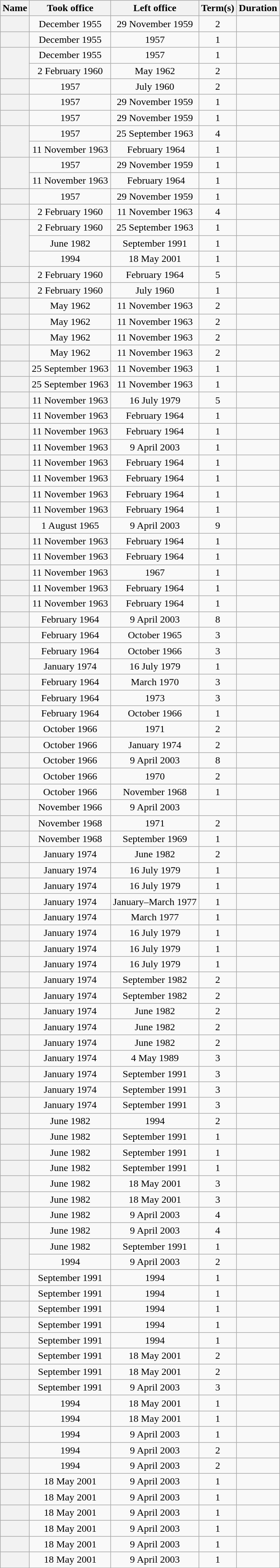<table class="wikitable plainrowheaders sortable" style="text-align:center;" border="1">
<tr>
<th scope="col">Name</th>
<th scope="col">Took office</th>
<th scope="col">Left office</th>
<th scope="col">Term(s)</th>
<th scope="col">Duration</th>
</tr>
<tr>
<th scope="row"></th>
<td>December 1955</td>
<td>29 November 1959</td>
<td>2</td>
<td></td>
</tr>
<tr>
<th scope="row"></th>
<td>December 1955</td>
<td>1957</td>
<td>1</td>
<td></td>
</tr>
<tr>
<th rowspan="2" scope="row"></th>
<td>December 1955</td>
<td>1957</td>
<td>1</td>
<td></td>
</tr>
<tr>
<td>2 February 1960</td>
<td>May 1962</td>
<td>2</td>
<td></td>
</tr>
<tr>
<th scope="row"></th>
<td>1957</td>
<td>July 1960</td>
<td>2</td>
<td></td>
</tr>
<tr>
<th scope="row"></th>
<td>1957</td>
<td>29 November 1959</td>
<td>1</td>
<td></td>
</tr>
<tr>
<th scope="row"></th>
<td>1957</td>
<td>29 November 1959</td>
<td>1</td>
<td></td>
</tr>
<tr>
<th rowspan="2" scope="row"></th>
<td>1957</td>
<td>25 September 1963</td>
<td>4</td>
<td></td>
</tr>
<tr>
<td>11 November 1963</td>
<td> February 1964</td>
<td>1</td>
<td></td>
</tr>
<tr>
<th rowspan="2" scope="row"></th>
<td>1957</td>
<td>29 November 1959</td>
<td>1</td>
<td></td>
</tr>
<tr>
<td>11 November 1963</td>
<td> February 1964</td>
<td>1</td>
<td></td>
</tr>
<tr>
<th scope="row"></th>
<td>1957</td>
<td>29 November 1959</td>
<td>1</td>
<td></td>
</tr>
<tr>
<th scope="row"></th>
<td>2 February 1960</td>
<td>11 November 1963</td>
<td>4</td>
<td></td>
</tr>
<tr>
<th rowspan="3" scope="row"></th>
<td>2 February 1960</td>
<td>25 September 1963</td>
<td>1</td>
<td></td>
</tr>
<tr>
<td>June 1982</td>
<td>September 1991</td>
<td>1</td>
<td></td>
</tr>
<tr>
<td>1994</td>
<td>18 May 2001</td>
<td>1</td>
<td></td>
</tr>
<tr>
<th scope="row"></th>
<td>2 February 1960</td>
<td>February 1964</td>
<td>5</td>
<td></td>
</tr>
<tr>
<th scope="row"></th>
<td>2 February 1960</td>
<td>July 1960</td>
<td>1</td>
<td></td>
</tr>
<tr>
<th scope="row"></th>
<td>May 1962</td>
<td>11 November 1963</td>
<td>2</td>
<td></td>
</tr>
<tr>
<th scope="row"></th>
<td>May 1962</td>
<td>11 November 1963</td>
<td>2</td>
<td></td>
</tr>
<tr>
<th scope="row"></th>
<td>May 1962</td>
<td>11 November 1963</td>
<td>2</td>
<td></td>
</tr>
<tr>
<th scope="row"></th>
<td>May 1962</td>
<td>11 November 1963</td>
<td>2</td>
<td></td>
</tr>
<tr>
<th scope="row"></th>
<td>25 September 1963</td>
<td>11 November 1963</td>
<td>1</td>
<td></td>
</tr>
<tr>
<th scope="row"></th>
<td>25 September 1963</td>
<td>11 November 1963</td>
<td>1</td>
<td></td>
</tr>
<tr>
<th scope="row"></th>
<td>11 November 1963</td>
<td>16 July 1979</td>
<td>5</td>
<td></td>
</tr>
<tr>
<th scope="row"></th>
<td>11 November 1963</td>
<td>February 1964</td>
<td>1</td>
<td></td>
</tr>
<tr>
<th scope="row"></th>
<td>11 November 1963</td>
<td>February 1964</td>
<td>1</td>
<td></td>
</tr>
<tr>
<th scope="row"></th>
<td>11 November 1963</td>
<td>9 April 2003</td>
<td>1</td>
<td></td>
</tr>
<tr>
<th scope="row"></th>
<td>11 November 1963</td>
<td>February 1964</td>
<td>1</td>
<td></td>
</tr>
<tr>
<th scope="row"></th>
<td>11 November 1963</td>
<td>February 1964</td>
<td>1</td>
<td></td>
</tr>
<tr>
<th scope="row"></th>
<td>11 November 1963</td>
<td>February 1964</td>
<td>1</td>
<td></td>
</tr>
<tr>
<th scope="row"></th>
<td>11 November 1963</td>
<td>February 1964</td>
<td>1</td>
<td></td>
</tr>
<tr>
<th scope="row"></th>
<td>1 August 1965</td>
<td>9 April 2003</td>
<td>9</td>
<td></td>
</tr>
<tr>
<th scope="row"></th>
<td>11 November 1963</td>
<td>February 1964</td>
<td>1</td>
<td></td>
</tr>
<tr>
<th scope="row"></th>
<td>11 November 1963</td>
<td>February 1964</td>
<td>1</td>
<td></td>
</tr>
<tr>
<th scope="row"></th>
<td>11 November 1963</td>
<td>1967</td>
<td>1</td>
<td></td>
</tr>
<tr>
<th scope="row"></th>
<td>11 November 1963</td>
<td>February 1964</td>
<td>1</td>
<td></td>
</tr>
<tr>
<th scope="row"></th>
<td>11 November 1963</td>
<td>February 1964</td>
<td>1</td>
<td></td>
</tr>
<tr>
<th scope="row"></th>
<td>February 1964</td>
<td>9 April 2003</td>
<td>8</td>
<td></td>
</tr>
<tr>
<th scope="row"></th>
<td>February 1964</td>
<td>October 1965</td>
<td>3</td>
<td></td>
</tr>
<tr>
<th rowspan="2" scope="row"></th>
<td>February 1964</td>
<td>October 1966</td>
<td>3</td>
<td></td>
</tr>
<tr>
<td>January 1974</td>
<td>16 July 1979</td>
<td>1</td>
<td></td>
</tr>
<tr>
<th scope="row"></th>
<td>February 1964</td>
<td>March 1970</td>
<td>3</td>
<td></td>
</tr>
<tr>
<th scope="row"></th>
<td>February 1964</td>
<td>1973</td>
<td>3</td>
<td></td>
</tr>
<tr>
<th scope="row"></th>
<td>February 1964</td>
<td>October 1966</td>
<td>1</td>
<td></td>
</tr>
<tr>
<th scope="row"></th>
<td>October 1966</td>
<td>1971</td>
<td>2</td>
<td></td>
</tr>
<tr>
<th scope="row"></th>
<td>October 1966</td>
<td>January 1974</td>
<td>2</td>
<td></td>
</tr>
<tr>
<th scope="row"></th>
<td>October 1966</td>
<td>9 April 2003</td>
<td>8</td>
<td></td>
</tr>
<tr>
<th scope="row"></th>
<td>October 1966</td>
<td>1970</td>
<td>2</td>
<td></td>
</tr>
<tr>
<th scope="row"></th>
<td>October 1966</td>
<td>November 1968</td>
<td>1</td>
<td></td>
</tr>
<tr>
<th scope="row"></th>
<td>November 1966</td>
<td>9 April 2003</td>
<td 8></td>
<td></td>
</tr>
<tr>
<th scope="row"></th>
<td>November 1968</td>
<td>1971</td>
<td>2</td>
<td></td>
</tr>
<tr>
<th scope="row"></th>
<td>November 1968</td>
<td>September 1969</td>
<td>1</td>
<td></td>
</tr>
<tr>
<th scope="row"></th>
<td>January 1974</td>
<td>June 1982</td>
<td>2</td>
<td></td>
</tr>
<tr>
<th scope="row"></th>
<td>January 1974</td>
<td>16 July 1979</td>
<td>1</td>
<td></td>
</tr>
<tr>
<th scope="row"></th>
<td>January 1974</td>
<td>16 July 1979</td>
<td>1</td>
<td></td>
</tr>
<tr>
<th scope="row"></th>
<td>January 1974</td>
<td>January–March 1977</td>
<td>1</td>
<td></td>
</tr>
<tr>
<th scope="row"></th>
<td>January 1974</td>
<td>March 1977</td>
<td>1</td>
<td></td>
</tr>
<tr>
<th scope="row"></th>
<td>January 1974</td>
<td>16 July 1979</td>
<td>1</td>
<td></td>
</tr>
<tr>
<th scope="row"></th>
<td>January 1974</td>
<td>16 July 1979</td>
<td>1</td>
<td></td>
</tr>
<tr>
<th scope="row"></th>
<td>January 1974</td>
<td>16 July 1979</td>
<td>1</td>
<td></td>
</tr>
<tr>
<th scope="row"></th>
<td>January 1974</td>
<td>September 1982</td>
<td>2</td>
<td></td>
</tr>
<tr>
<th scope="row"></th>
<td>January 1974</td>
<td>September 1982</td>
<td>2</td>
<td></td>
</tr>
<tr>
<th scope="row"></th>
<td>January 1974</td>
<td>June 1982</td>
<td>2</td>
<td></td>
</tr>
<tr>
<th scope="row"></th>
<td>January 1974</td>
<td>June 1982</td>
<td>2</td>
<td></td>
</tr>
<tr>
<th scope="row"></th>
<td>January 1974</td>
<td>June 1982</td>
<td>2</td>
<td></td>
</tr>
<tr>
<th scope="row"></th>
<td>January 1974</td>
<td>4 May 1989</td>
<td>3</td>
<td></td>
</tr>
<tr>
<th scope="row"></th>
<td>January 1974</td>
<td>September 1991</td>
<td>3</td>
<td></td>
</tr>
<tr>
<th scope="row"></th>
<td>January 1974</td>
<td>September 1991</td>
<td>3</td>
<td></td>
</tr>
<tr>
<th scope="row"></th>
<td>January 1974</td>
<td>September 1991</td>
<td>3</td>
<td></td>
</tr>
<tr>
<th scope="row"></th>
<td>June 1982</td>
<td>1994</td>
<td>2</td>
<td></td>
</tr>
<tr>
<th scope="row"></th>
<td>June 1982</td>
<td>September 1991</td>
<td>1</td>
<td></td>
</tr>
<tr>
<th scope="row"></th>
<td>June 1982</td>
<td>September 1991</td>
<td>1</td>
<td></td>
</tr>
<tr>
<th scope="row"></th>
<td>June 1982</td>
<td>September 1991</td>
<td>1</td>
<td></td>
</tr>
<tr>
<th scope="row"></th>
<td>June 1982</td>
<td>18 May 2001</td>
<td>3</td>
<td></td>
</tr>
<tr>
<th scope="row"></th>
<td>June 1982</td>
<td>18 May 2001</td>
<td>3</td>
<td></td>
</tr>
<tr>
<th scope="row"></th>
<td>June 1982</td>
<td>9 April 2003</td>
<td>4</td>
<td></td>
</tr>
<tr>
<th scope="row"></th>
<td>June 1982</td>
<td>9 April 2003</td>
<td>4</td>
<td></td>
</tr>
<tr>
<th rowspan="2" scope="row"></th>
<td>June 1982</td>
<td>September 1991</td>
<td>1</td>
<td></td>
</tr>
<tr>
<td>1994</td>
<td>9 April 2003</td>
<td>2</td>
<td></td>
</tr>
<tr>
<th scope="row"></th>
<td>September 1991</td>
<td>1994</td>
<td>1</td>
<td></td>
</tr>
<tr>
<th scope="row"></th>
<td>September 1991</td>
<td>1994</td>
<td>1</td>
<td></td>
</tr>
<tr>
<th scope="row"></th>
<td>September 1991</td>
<td>1994</td>
<td>1</td>
<td></td>
</tr>
<tr>
<th scope="row"></th>
<td>September 1991</td>
<td>1994</td>
<td>1</td>
<td></td>
</tr>
<tr>
<th scope="row"></th>
<td>September 1991</td>
<td>1994</td>
<td>1</td>
<td></td>
</tr>
<tr>
<th scope="row"></th>
<td>September 1991</td>
<td>18 May 2001</td>
<td>2</td>
<td></td>
</tr>
<tr>
<th scope="row"></th>
<td>September 1991</td>
<td>18 May 2001</td>
<td>2</td>
<td></td>
</tr>
<tr>
<th scope="row"></th>
<td>September 1991</td>
<td>9 April 2003</td>
<td>3</td>
<td></td>
</tr>
<tr>
<th scope="row"></th>
<td>1994</td>
<td>18 May 2001</td>
<td>1</td>
<td></td>
</tr>
<tr>
<th scope="row"></th>
<td>1994</td>
<td>18 May 2001</td>
<td>1</td>
<td></td>
</tr>
<tr>
<th scope="row"></th>
<td>1994</td>
<td>9 April 2003</td>
<td>1</td>
<td></td>
</tr>
<tr>
<th scope="row"></th>
<td>1994</td>
<td>9 April 2003</td>
<td>2</td>
<td></td>
</tr>
<tr>
<th scope="row"></th>
<td>1994</td>
<td>9 April 2003</td>
<td>2</td>
<td></td>
</tr>
<tr>
<th scope="row"></th>
<td>18 May 2001</td>
<td>9 April 2003</td>
<td>1</td>
<td></td>
</tr>
<tr>
<th scope="row"></th>
<td>18 May 2001</td>
<td>9 April 2003</td>
<td>1</td>
<td></td>
</tr>
<tr>
<th scope="row"></th>
<td>18 May 2001</td>
<td>9 April 2003</td>
<td>1</td>
<td></td>
</tr>
<tr>
<th scope="row"></th>
<td>18 May 2001</td>
<td>9 April 2003</td>
<td>1</td>
<td></td>
</tr>
<tr>
<th scope="row"></th>
<td>18 May 2001</td>
<td>9 April 2003</td>
<td>1</td>
<td></td>
</tr>
<tr>
<th scope="row"></th>
<td>18 May 2001</td>
<td>9 April 2003</td>
<td>1</td>
<td></td>
</tr>
</table>
